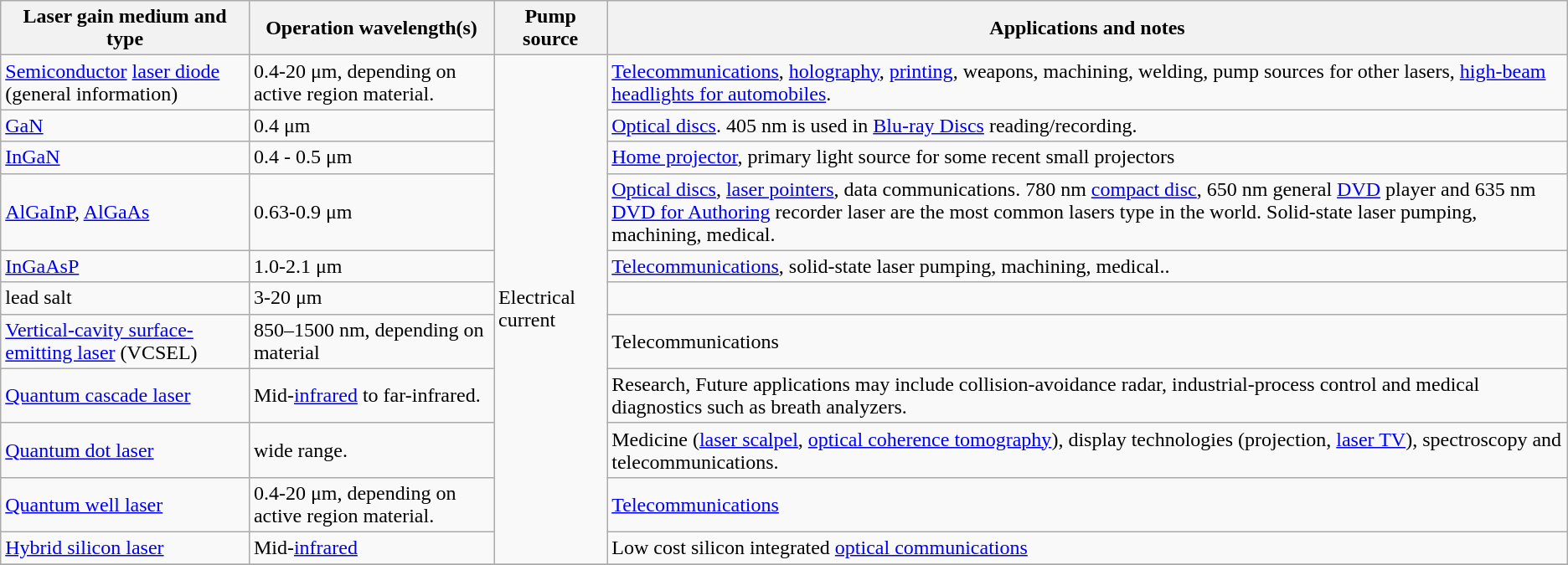<table class="wikitable sortable">
<tr>
<th>Laser gain medium and type</th>
<th class="unsortable">Operation wavelength(s)</th>
<th class="unsortable">Pump source</th>
<th class="unsortable">Applications and notes</th>
</tr>
<tr>
<td><a href='#'>Semiconductor</a> <a href='#'>laser diode</a> (general information)</td>
<td>0.4-20 μm, depending on active region material.</td>
<td rowspan="11">Electrical current</td>
<td><a href='#'>Telecommunications</a>, <a href='#'>holography</a>, <a href='#'>printing</a>, weapons, machining, welding, pump sources for other lasers, <a href='#'>high-beam headlights for automobiles</a>.</td>
</tr>
<tr>
<td><a href='#'>GaN</a></td>
<td>0.4 μm</td>
<td><a href='#'>Optical discs</a>. 405 nm is used in <a href='#'>Blu-ray Discs</a> reading/recording.</td>
</tr>
<tr>
<td><a href='#'>InGaN</a></td>
<td>0.4 - 0.5 μm</td>
<td><a href='#'>Home projector</a>, primary light source for some recent small projectors</td>
</tr>
<tr>
<td><a href='#'>AlGaInP</a>, <a href='#'>AlGaAs</a></td>
<td>0.63-0.9 μm</td>
<td><a href='#'>Optical discs</a>, <a href='#'>laser pointers</a>, data communications. 780 nm <a href='#'>compact disc</a>, 650 nm general <a href='#'>DVD</a> player and 635 nm <a href='#'>DVD for Authoring</a> recorder laser are the most common lasers type in the world. Solid-state laser pumping, machining, medical.</td>
</tr>
<tr>
<td><a href='#'>InGaAsP</a></td>
<td>1.0-2.1 μm</td>
<td><a href='#'>Telecommunications</a>, solid-state laser pumping, machining, medical..</td>
</tr>
<tr>
<td>lead salt</td>
<td>3-20 μm</td>
<td></td>
</tr>
<tr>
<td><a href='#'>Vertical-cavity surface-emitting laser</a> (VCSEL)</td>
<td>850–1500 nm, depending on material</td>
<td>Telecommunications</td>
</tr>
<tr>
<td><a href='#'>Quantum cascade laser</a></td>
<td>Mid-<a href='#'>infrared</a> to far-infrared.</td>
<td>Research, Future applications may include collision-avoidance radar, industrial-process control and medical diagnostics such as breath analyzers.</td>
</tr>
<tr>
<td><a href='#'>Quantum dot laser</a></td>
<td>wide range.</td>
<td>Medicine (<a href='#'>laser scalpel</a>, <a href='#'>optical coherence tomography</a>), display technologies (projection, <a href='#'>laser TV</a>), spectroscopy and telecommunications.</td>
</tr>
<tr>
<td><a href='#'>Quantum well laser</a></td>
<td>0.4-20 μm, depending on active region material.</td>
<td><a href='#'>Telecommunications</a></td>
</tr>
<tr>
<td><a href='#'>Hybrid silicon laser</a></td>
<td>Mid-<a href='#'>infrared</a></td>
<td>Low cost silicon integrated <a href='#'>optical communications</a></td>
</tr>
<tr>
</tr>
</table>
